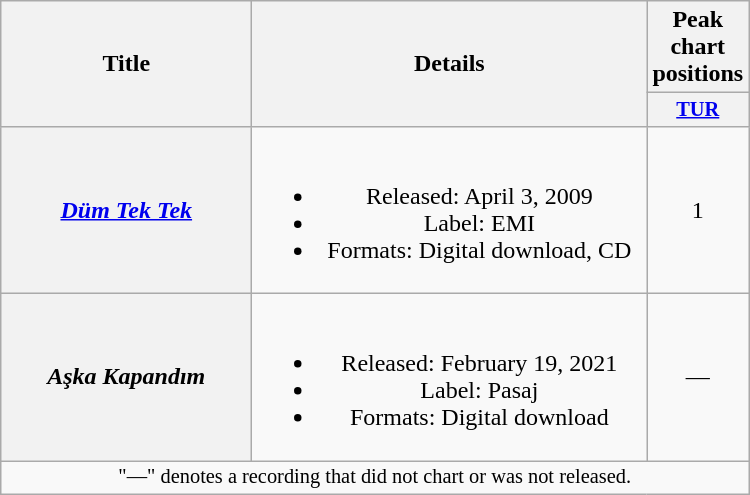<table class="wikitable plainrowheaders" style="text-align:center;">
<tr>
<th scope="col" rowspan="2" style="width:10em;">Title</th>
<th scope="col" rowspan="2" style="width:16em;">Details</th>
<th scope="col" colspan="1">Peak chart positions</th>
</tr>
<tr>
<th scope="col" style="width:3em;font-size:85%;"><a href='#'>TUR</a></th>
</tr>
<tr>
<th scope="row"><em><a href='#'>Düm Tek Tek</a></em></th>
<td><br><ul><li>Released: April 3, 2009</li><li>Label: EMI</li><li>Formats: Digital download, CD</li></ul></td>
<td>1</td>
</tr>
<tr>
<th scope="row"><em>Aşka Kapandım</em></th>
<td><br><ul><li>Released: February 19, 2021</li><li>Label: Pasaj</li><li>Formats: Digital download</li></ul></td>
<td>—</td>
</tr>
<tr>
<td colspan="21" style="text-align:center; font-size:85%;">"—" denotes a recording that did not chart or was not released.</td>
</tr>
</table>
